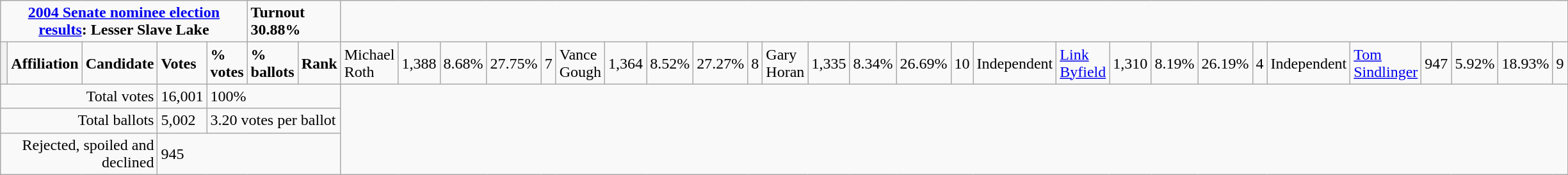<table class="wikitable">
<tr>
<td colspan="5" align=center><strong><a href='#'>2004 Senate nominee election results</a>: Lesser Slave Lake</strong></td>
<td colspan="2"><strong>Turnout 30.88%</strong></td>
</tr>
<tr>
<th style="width: 10px;"></th>
<td><strong>Affiliation</strong></td>
<td><strong>Candidate</strong></td>
<td><strong>Votes</strong></td>
<td><strong>% votes</strong></td>
<td><strong>% ballots</strong></td>
<td><strong>Rank<em><br>




</td>
<td>Michael Roth</td>
<td>1,388</td>
<td>8.68%</td>
<td>27.75%</td>
<td>7<br></td>
<td>Vance Gough</td>
<td>1,364</td>
<td>8.52%</td>
<td>27.27%</td>
<td>8<br></td>
<td>Gary Horan</td>
<td>1,335</td>
<td>8.34%</td>
<td>26.69%</td>
<td>10<br></td>
<td>Independent</td>
<td><a href='#'>Link Byfield</a></td>
<td>1,310</td>
<td>8.19%</td>
<td>26.19%</td>
<td>4<br></td>
<td>Independent</td>
<td><a href='#'>Tom Sindlinger</a></td>
<td>947</td>
<td>5.92%</td>
<td>18.93%</td>
<td>9</td>
</tr>
<tr>
<td colspan="3" align="right"></strong>Total votes<strong></td>
<td></strong>16,001<strong></td>
<td colspan="3"></strong>100%<strong></td>
</tr>
<tr>
<td colspan="3" align="right"></strong>Total ballots<strong></td>
<td></strong>5,002<strong></td>
<td colspan="3"></strong>3.20 votes per ballot<strong></td>
</tr>
<tr>
<td colspan="3" align="right"></strong>Rejected, spoiled and declined<strong></td>
<td colspan="4"></strong>945<strong></td>
</tr>
</table>
